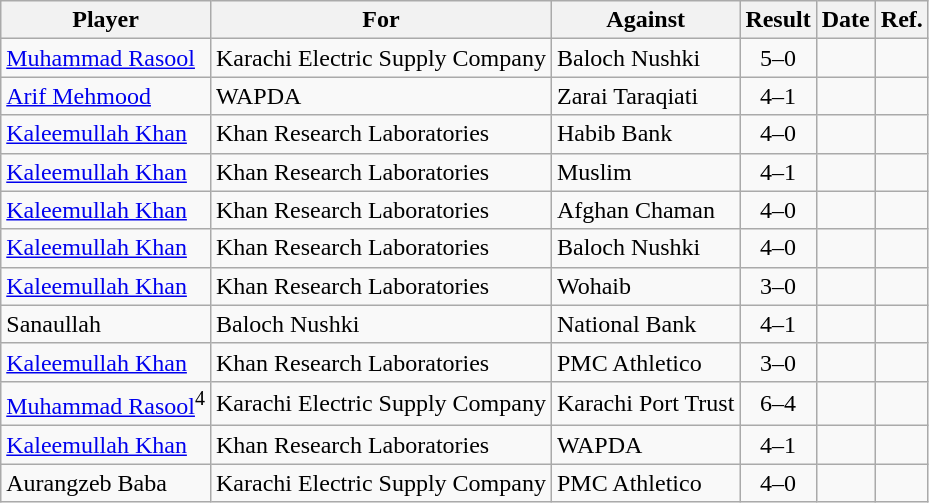<table class="wikitable sortable">
<tr>
<th>Player</th>
<th>For</th>
<th>Against</th>
<th style="text-align:center">Result</th>
<th>Date</th>
<th>Ref.</th>
</tr>
<tr>
<td><a href='#'>Muhammad Rasool</a></td>
<td>Karachi Electric Supply Company</td>
<td>Baloch Nushki</td>
<td style="text-align:center">5–0</td>
<td></td>
<td></td>
</tr>
<tr>
<td><a href='#'>Arif Mehmood</a></td>
<td>WAPDA</td>
<td>Zarai Taraqiati</td>
<td style="text-align:center">4–1</td>
<td></td>
<td></td>
</tr>
<tr>
<td><a href='#'>Kaleemullah Khan</a></td>
<td>Khan Research Laboratories</td>
<td>Habib Bank</td>
<td style="text-align:center">4–0</td>
<td></td>
<td></td>
</tr>
<tr>
<td><a href='#'>Kaleemullah Khan</a></td>
<td>Khan Research Laboratories</td>
<td>Muslim</td>
<td style="text-align:center">4–1</td>
<td></td>
<td></td>
</tr>
<tr>
<td><a href='#'>Kaleemullah Khan</a></td>
<td>Khan Research Laboratories</td>
<td>Afghan Chaman</td>
<td style="text-align:center">4–0</td>
<td></td>
<td></td>
</tr>
<tr>
<td><a href='#'>Kaleemullah Khan</a></td>
<td>Khan Research Laboratories</td>
<td>Baloch Nushki</td>
<td style="text-align:center">4–0</td>
<td></td>
<td></td>
</tr>
<tr>
<td><a href='#'>Kaleemullah Khan</a></td>
<td>Khan Research Laboratories</td>
<td>Wohaib</td>
<td style="text-align:center">3–0</td>
<td></td>
<td></td>
</tr>
<tr>
<td>Sanaullah</td>
<td>Baloch Nushki</td>
<td>National Bank</td>
<td style="text-align:center">4–1</td>
<td></td>
<td></td>
</tr>
<tr>
<td><a href='#'>Kaleemullah Khan</a></td>
<td>Khan Research Laboratories</td>
<td>PMC Athletico</td>
<td style="text-align:center">3–0</td>
<td></td>
<td></td>
</tr>
<tr>
<td><a href='#'>Muhammad Rasool</a><sup>4</sup></td>
<td>Karachi Electric Supply Company</td>
<td>Karachi Port Trust</td>
<td style="text-align:center">6–4</td>
<td></td>
<td></td>
</tr>
<tr>
<td><a href='#'>Kaleemullah Khan</a></td>
<td>Khan Research Laboratories</td>
<td>WAPDA</td>
<td style="text-align:center">4–1</td>
<td></td>
<td></td>
</tr>
<tr>
<td>Aurangzeb Baba</td>
<td>Karachi Electric Supply Company</td>
<td>PMC Athletico</td>
<td style="text-align:center">4–0</td>
<td></td>
<td></td>
</tr>
</table>
